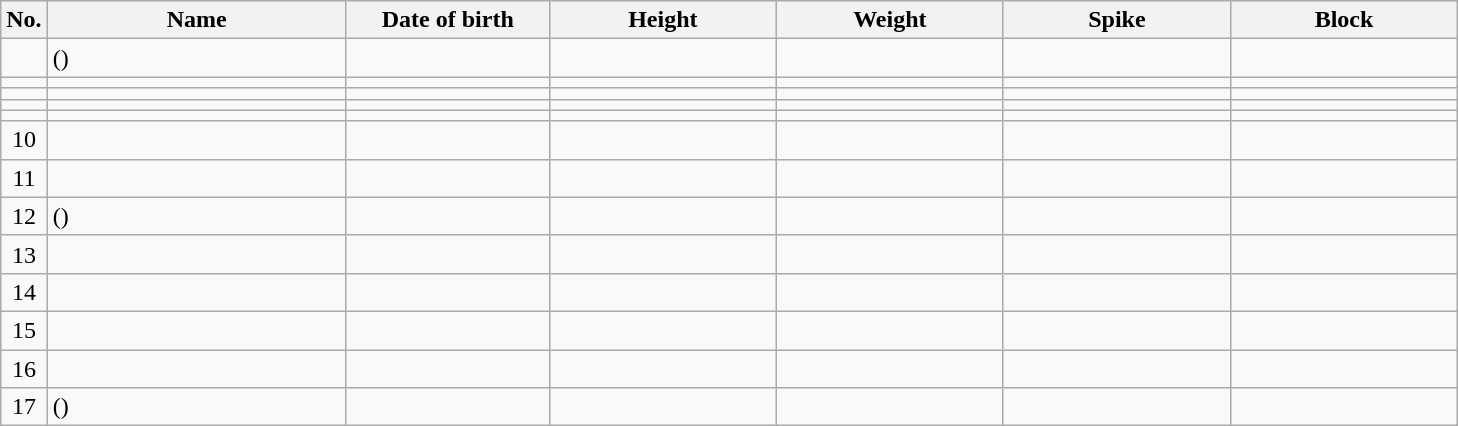<table class="wikitable sortable" style="font-size:100%; text-align:center;">
<tr>
<th>No.</th>
<th style="width:12em">Name</th>
<th style="width:8em">Date of birth</th>
<th style="width:9em">Height</th>
<th style="width:9em">Weight</th>
<th style="width:9em">Spike</th>
<th style="width:9em">Block</th>
</tr>
<tr>
<td></td>
<td align=left>  ()</td>
<td align=right></td>
<td></td>
<td></td>
<td></td>
<td></td>
</tr>
<tr>
<td></td>
<td align=left> </td>
<td align=right></td>
<td></td>
<td></td>
<td></td>
<td></td>
</tr>
<tr>
<td></td>
<td align=left> </td>
<td align=right></td>
<td></td>
<td></td>
<td></td>
<td></td>
</tr>
<tr>
<td></td>
<td align=left> </td>
<td align=right></td>
<td></td>
<td></td>
<td></td>
<td></td>
</tr>
<tr>
<td></td>
<td align=left> </td>
<td align=right></td>
<td></td>
<td></td>
<td></td>
<td></td>
</tr>
<tr>
<td>10</td>
<td align=left> </td>
<td align=right></td>
<td></td>
<td></td>
<td></td>
<td></td>
</tr>
<tr>
<td>11</td>
<td align=left> </td>
<td align=right></td>
<td></td>
<td></td>
<td></td>
<td></td>
</tr>
<tr>
<td>12</td>
<td align=left>  ()</td>
<td align=right></td>
<td></td>
<td></td>
<td></td>
<td></td>
</tr>
<tr>
<td>13</td>
<td align=left> </td>
<td align=right></td>
<td></td>
<td></td>
<td></td>
<td></td>
</tr>
<tr>
<td>14</td>
<td align=left> </td>
<td align=right></td>
<td></td>
<td></td>
<td></td>
<td></td>
</tr>
<tr>
<td>15</td>
<td align=left> </td>
<td align=right></td>
<td></td>
<td></td>
<td></td>
<td></td>
</tr>
<tr>
<td>16</td>
<td align=left> </td>
<td align=right></td>
<td></td>
<td></td>
<td></td>
<td></td>
</tr>
<tr>
<td>17</td>
<td align=left>  ()</td>
<td align=right></td>
<td></td>
<td></td>
<td></td>
<td></td>
</tr>
</table>
